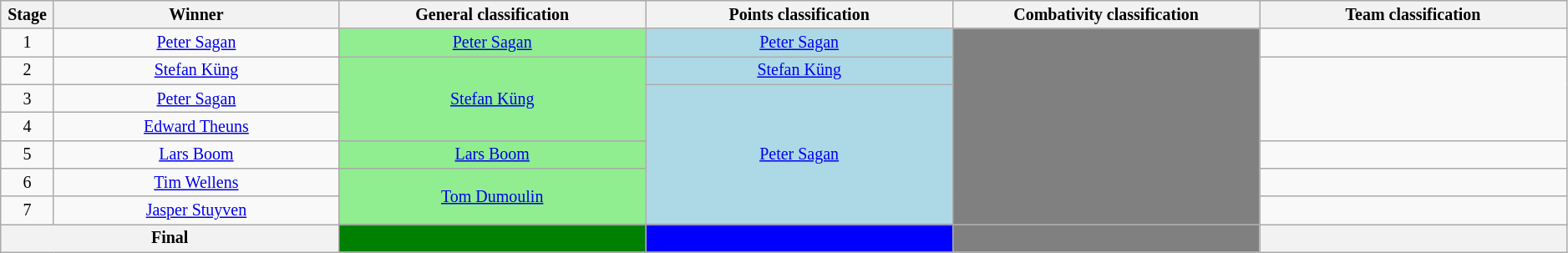<table class="wikitable" style="text-align: center; font-size:smaller;">
<tr style="background:#efefef;">
<th style="width:1%;">Stage</th>
<th style="width:13%;">Winner</th>
<th style="width:14%;">General classification<br></th>
<th style="width:14%;">Points classification<br></th>
<th style="width:14%;">Combativity classification<br></th>
<th style="width:14%;">Team classification</th>
</tr>
<tr>
<td>1</td>
<td><a href='#'>Peter Sagan</a></td>
<td style="background:lightgreen;"><a href='#'>Peter Sagan</a></td>
<td style="background:lightblue;"><a href='#'>Peter Sagan</a></td>
<td style="background:grey;" rowspan=7></td>
<td></td>
</tr>
<tr>
<td>2</td>
<td><a href='#'>Stefan Küng</a></td>
<td style="background:lightgreen;" rowspan=3><a href='#'>Stefan Küng</a></td>
<td style="background:lightblue;"><a href='#'>Stefan Küng</a></td>
<td rowspan=3></td>
</tr>
<tr>
<td>3</td>
<td><a href='#'>Peter Sagan</a></td>
<td style="background:lightblue;" rowspan=5><a href='#'>Peter Sagan</a></td>
</tr>
<tr>
<td>4</td>
<td><a href='#'>Edward Theuns</a></td>
</tr>
<tr>
<td>5</td>
<td><a href='#'>Lars Boom</a></td>
<td style="background:lightgreen;"><a href='#'>Lars Boom</a></td>
<td></td>
</tr>
<tr>
<td>6</td>
<td><a href='#'>Tim Wellens</a></td>
<td style="background:lightgreen;" rowspan=2><a href='#'>Tom Dumoulin</a></td>
<td></td>
</tr>
<tr>
<td>7</td>
<td><a href='#'>Jasper Stuyven</a></td>
<td></td>
</tr>
<tr>
<th colspan=2><strong>Final</strong></th>
<th style="background:green;"></th>
<th style="background:blue;"></th>
<th style="background:grey;"></th>
<th style="background:offwhite;"></th>
</tr>
</table>
